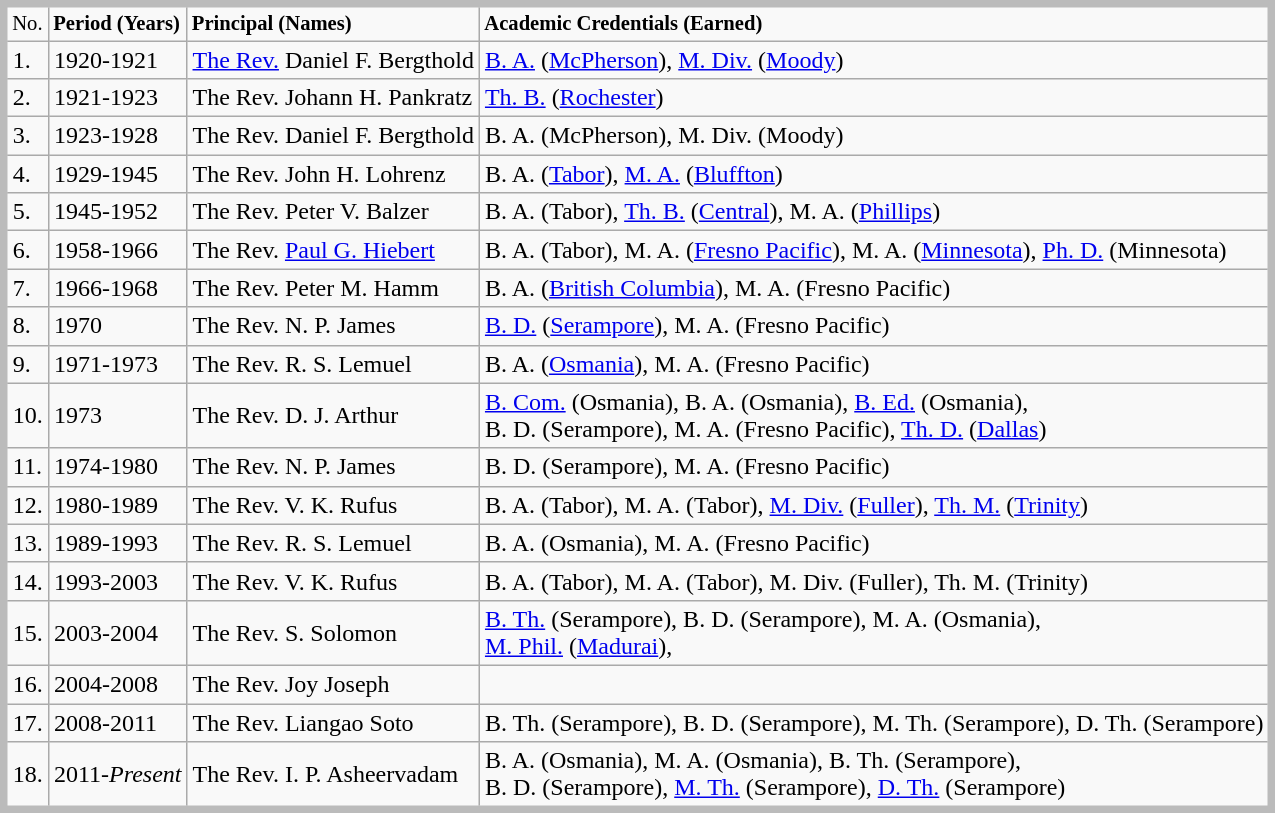<table class="wikitable" style="border: 5px solid #BBB; margin: .96em 0 0 .9em;">
<tr style="font-size: 86%;">
<td>No.</td>
<td><strong>Period (Years)</strong></td>
<td><strong>Principal (Names) </strong></td>
<td><strong>Academic Credentials (Earned)</strong></td>
</tr>
<tr>
<td>1.</td>
<td>1920-1921</td>
<td><a href='#'>The Rev.</a> Daniel F. Bergthold</td>
<td><a href='#'>B. A.</a> (<a href='#'>McPherson</a>), <a href='#'>M. Div.</a> (<a href='#'>Moody</a>)</td>
</tr>
<tr>
<td>2.</td>
<td>1921-1923</td>
<td>The Rev. Johann H. Pankratz </td>
<td><a href='#'>Th. B.</a> (<a href='#'>Rochester</a>)</td>
</tr>
<tr>
<td>3.</td>
<td>1923-1928</td>
<td>The Rev. Daniel F. Bergthold</td>
<td>B. A. (McPherson), M. Div. (Moody)</td>
</tr>
<tr>
<td>4.</td>
<td>1929-1945</td>
<td>The Rev. John H. Lohrenz</td>
<td>B. A. (<a href='#'>Tabor</a>), <a href='#'>M. A.</a> (<a href='#'>Bluffton</a>)</td>
</tr>
<tr>
<td>5.</td>
<td>1945-1952</td>
<td>The Rev. Peter V. Balzer</td>
<td>B. A. (Tabor), <a href='#'>Th. B.</a> (<a href='#'>Central</a>), M. A. (<a href='#'>Phillips</a>)</td>
</tr>
<tr>
<td>6.</td>
<td>1958-1966</td>
<td>The Rev. <a href='#'>Paul G. Hiebert</a></td>
<td>B. A. (Tabor), M. A. (<a href='#'>Fresno Pacific</a>), M. A. (<a href='#'>Minnesota</a>), <a href='#'>Ph. D.</a> (Minnesota)</td>
</tr>
<tr>
<td>7.</td>
<td>1966-1968</td>
<td>The Rev. Peter M. Hamm</td>
<td>B. A. (<a href='#'>British Columbia</a>), M. A. (Fresno Pacific)</td>
</tr>
<tr>
<td>8.</td>
<td>1970</td>
<td>The Rev. N. P. James</td>
<td><a href='#'>B. D.</a> (<a href='#'>Serampore</a>), M. A. (Fresno Pacific)</td>
</tr>
<tr>
<td>9.</td>
<td>1971-1973</td>
<td>The Rev. R. S. Lemuel</td>
<td>B. A. (<a href='#'>Osmania</a>), M. A. (Fresno Pacific)</td>
</tr>
<tr>
<td>10.</td>
<td>1973</td>
<td>The Rev. D. J. Arthur</td>
<td><a href='#'>B. Com.</a> (Osmania), B. A. (Osmania), <a href='#'>B. Ed.</a> (Osmania), <br>B. D. (Serampore), M. A. (Fresno Pacific), <a href='#'>Th. D.</a> (<a href='#'>Dallas</a>)</td>
</tr>
<tr>
<td>11.</td>
<td>1974-1980</td>
<td>The Rev. N. P. James</td>
<td>B. D. (Serampore), M. A. (Fresno Pacific)</td>
</tr>
<tr>
<td>12.</td>
<td>1980-1989</td>
<td>The Rev. V. K. Rufus</td>
<td>B. A. (Tabor), M. A. (Tabor), <a href='#'>M. Div.</a> (<a href='#'>Fuller</a>), <a href='#'>Th. M.</a> (<a href='#'>Trinity</a>)</td>
</tr>
<tr>
<td>13.</td>
<td>1989-1993</td>
<td>The Rev. R. S. Lemuel</td>
<td>B. A. (Osmania), M. A. (Fresno Pacific)</td>
</tr>
<tr>
<td>14.</td>
<td>1993-2003</td>
<td>The Rev. V. K. Rufus</td>
<td>B. A. (Tabor), M. A. (Tabor), M. Div. (Fuller), Th. M. (Trinity)</td>
</tr>
<tr>
<td>15.</td>
<td>2003-2004</td>
<td>The Rev. S. Solomon</td>
<td><a href='#'>B. Th.</a> (Serampore), B. D. (Serampore), M. A. (Osmania), <br><a href='#'>M. Phil.</a> (<a href='#'>Madurai</a>),</td>
</tr>
<tr>
<td>16.</td>
<td>2004-2008</td>
<td>The Rev. Joy Joseph</td>
<td></td>
</tr>
<tr>
<td>17.</td>
<td>2008-2011</td>
<td>The Rev. Liangao Soto</td>
<td>B. Th. (Serampore), B. D. (Serampore), M. Th. (Serampore), D. Th. (Serampore)</td>
</tr>
<tr>
<td>18.</td>
<td>2011-<em>Present</em></td>
<td>The Rev. I. P. Asheervadam</td>
<td>B. A. (Osmania), M. A. (Osmania), B. Th. (Serampore),<br> B. D. (Serampore), <a href='#'>M. Th.</a> (Serampore), <a href='#'>D. Th.</a> (Serampore)</td>
</tr>
</table>
